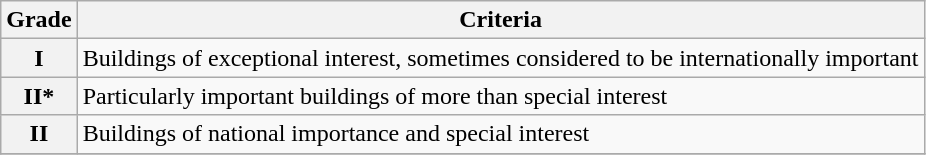<table class="wikitable" border="1">
<tr>
<th>Grade</th>
<th>Criteria</th>
</tr>
<tr>
<th>I</th>
<td>Buildings of exceptional interest, sometimes considered to be internationally important</td>
</tr>
<tr>
<th>II*</th>
<td>Particularly important buildings of more than special interest</td>
</tr>
<tr>
<th>II</th>
<td>Buildings of national importance and special interest</td>
</tr>
<tr>
</tr>
</table>
